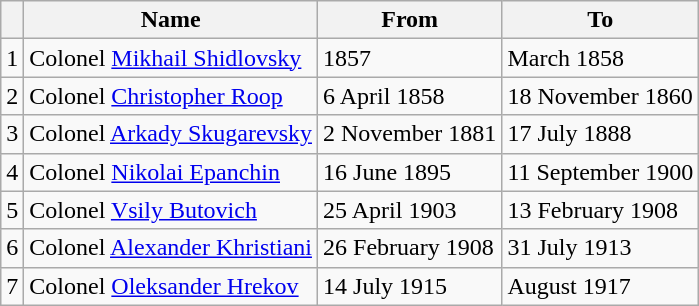<table class=wikitable>
<tr>
<th></th>
<th>Name</th>
<th>From</th>
<th>To</th>
</tr>
<tr>
<td>1</td>
<td>Colonel <a href='#'>Mikhail Shidlovsky</a></td>
<td>1857</td>
<td>March 1858</td>
</tr>
<tr>
<td>2</td>
<td>Colonel <a href='#'>Christopher Roop</a></td>
<td>6 April 1858</td>
<td>18 November 1860</td>
</tr>
<tr>
<td>3</td>
<td>Colonel <a href='#'>Arkady Skugarevsky</a></td>
<td>2 November 1881</td>
<td>17 July 1888</td>
</tr>
<tr>
<td>4</td>
<td>Colonel <a href='#'>Nikolai Epanchin</a></td>
<td>16 June 1895</td>
<td>11 September 1900</td>
</tr>
<tr>
<td>5</td>
<td>Colonel <a href='#'>Vsily Butovich</a></td>
<td>25 April 1903</td>
<td>13 February 1908</td>
</tr>
<tr>
<td>6</td>
<td>Colonel <a href='#'>Alexander Khristiani</a></td>
<td>26 February 1908</td>
<td>31 July 1913</td>
</tr>
<tr>
<td>7</td>
<td>Colonel <a href='#'>Oleksander Hrekov</a></td>
<td>14 July 1915</td>
<td>August 1917</td>
</tr>
</table>
